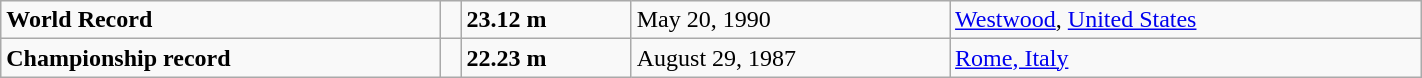<table class="wikitable" width=75%>
<tr>
<td><strong>World Record</strong></td>
<td></td>
<td><strong>23.12 m </strong></td>
<td>May 20, 1990</td>
<td><a href='#'>Westwood</a>, <a href='#'>United States</a></td>
</tr>
<tr>
<td><strong>Championship record</strong></td>
<td></td>
<td><strong>22.23 m </strong></td>
<td>August 29, 1987</td>
<td><a href='#'>Rome, Italy</a></td>
</tr>
</table>
